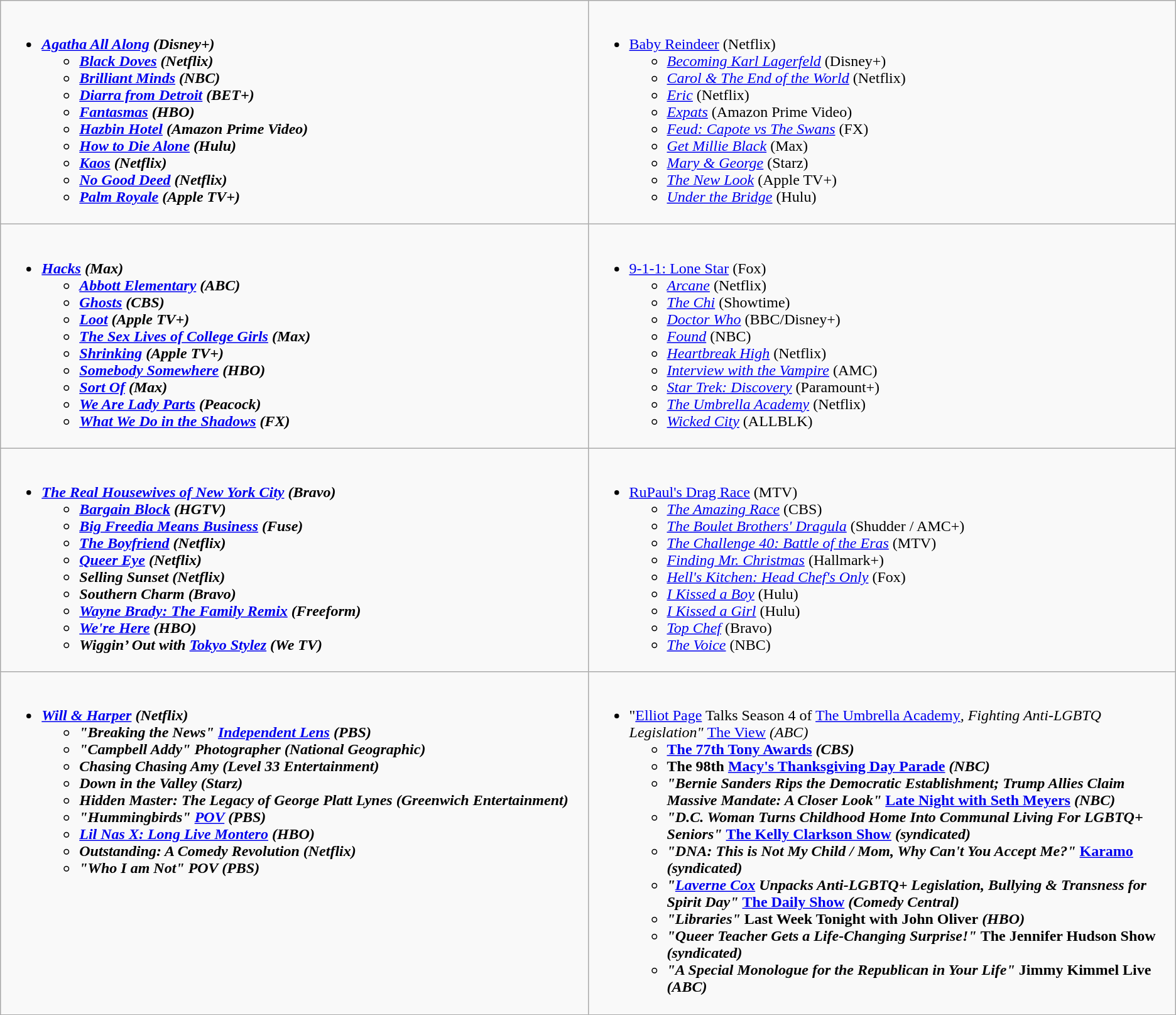<table class="wikitable">
<tr>
<td style="vertical-align:top; width:50%;"><br><ul><li><strong><em><a href='#'>Agatha All Along</a><em> (Disney+)<strong><ul><li></em><a href='#'>Black Doves</a><em> (Netflix)</li><li></em><a href='#'>Brilliant Minds</a><em> (NBC)</li><li></em><a href='#'>Diarra from Detroit</a><em> (BET+)</li><li></em><a href='#'>Fantasmas</a><em> (HBO)</li><li></em><a href='#'>Hazbin Hotel</a><em> (Amazon Prime Video)</li><li></em><a href='#'>How to Die Alone</a><em> (Hulu)</li><li></em><a href='#'>Kaos</a><em> (Netflix)</li><li></em><a href='#'>No Good Deed</a><em> (Netflix)</li><li></em><a href='#'>Palm Royale</a><em> (Apple TV+)</li></ul></li></ul></td>
<td style="vertical-align:top; width:50%;"><br><ul><li></em></strong><a href='#'>Baby Reindeer</a></em> (Netflix)</strong><ul><li><em><a href='#'>Becoming Karl Lagerfeld</a></em> (Disney+)</li><li><em><a href='#'>Carol & The End of the World</a></em> (Netflix)</li><li><em><a href='#'>Eric</a></em> (Netflix)</li><li><em><a href='#'>Expats</a></em> (Amazon Prime Video)</li><li><em><a href='#'>Feud: Capote vs The Swans</a></em> (FX)</li><li><em><a href='#'>Get Millie Black</a></em> (Max)</li><li><em><a href='#'>Mary & George</a></em> (Starz)</li><li><em><a href='#'>The New Look</a></em> (Apple TV+)</li><li><em><a href='#'>Under the Bridge</a></em> (Hulu)</li></ul></li></ul></td>
</tr>
<tr>
<td style="vertical-align:top; width:50%;"><br><ul><li><strong><em><a href='#'>Hacks</a><em> (Max)<strong><ul><li></em><a href='#'>Abbott Elementary</a><em> (ABC)</li><li></em><a href='#'>Ghosts</a><em> (CBS)</li><li></em><a href='#'>Loot</a><em> (Apple TV+)</li><li></em><a href='#'>The Sex Lives of College Girls</a><em> (Max)</li><li></em><a href='#'>Shrinking</a><em> (Apple TV+)</li><li></em><a href='#'>Somebody Somewhere</a><em> (HBO)</li><li></em><a href='#'>Sort Of</a><em> (Max)</li><li></em><a href='#'>We Are Lady Parts</a><em> (Peacock)</li><li></em><a href='#'>What We Do in the Shadows</a><em> (FX)</li></ul></li></ul></td>
<td style="vertical-align:top; width:50%;"><br><ul><li></em></strong><a href='#'>9-1-1: Lone Star</a></em> (Fox)</strong><ul><li><em><a href='#'>Arcane</a></em> (Netflix)</li><li><em><a href='#'>The Chi</a></em> (Showtime)</li><li><em><a href='#'>Doctor Who</a></em> (BBC/Disney+)</li><li><em><a href='#'>Found</a></em> (NBC)</li><li><em><a href='#'>Heartbreak High</a></em> (Netflix)</li><li><em><a href='#'>Interview with the Vampire</a></em> (AMC)</li><li><em><a href='#'>Star Trek: Discovery</a></em> (Paramount+)</li><li><em><a href='#'>The Umbrella Academy</a></em> (Netflix)</li><li><em><a href='#'>Wicked City</a></em> (ALLBLK)</li></ul></li></ul></td>
</tr>
<tr>
<td style="vertical-align:top; width:50%;"><br><ul><li><strong><em><a href='#'>The Real Housewives of New York City</a><em> (Bravo)<strong><ul><li></em><a href='#'>Bargain Block</a><em> (HGTV)</li><li></em><a href='#'>Big Freedia Means Business</a><em> (Fuse)</li><li></em><a href='#'>The Boyfriend</a><em> (Netflix)</li><li></em><a href='#'>Queer Eye</a><em> (Netflix)</li><li></em>Selling Sunset<em> (Netflix)</li><li></em>Southern Charm<em> (Bravo)</li><li></em><a href='#'>Wayne Brady: The Family Remix</a><em> (Freeform)</li><li></em><a href='#'>We're Here</a><em> (HBO)</li><li></em>Wiggin’ Out with <a href='#'>Tokyo Stylez</a><em> (We TV)</li></ul></li></ul></td>
<td style="vertical-align:top; width:50%;"><br><ul><li></em></strong><a href='#'>RuPaul's Drag Race</a></em> (MTV)</strong><ul><li><em><a href='#'>The Amazing Race</a></em> (CBS)</li><li><em><a href='#'>The Boulet Brothers' Dragula</a></em> (Shudder / AMC+)</li><li><em><a href='#'>The Challenge 40: Battle of the Eras</a></em> (MTV)</li><li><em><a href='#'>Finding Mr. Christmas</a></em> (Hallmark+)</li><li><em><a href='#'>Hell's Kitchen: Head Chef's Only</a></em> (Fox)</li><li><em><a href='#'>I Kissed a Boy</a></em> (Hulu)</li><li><em><a href='#'>I Kissed a Girl</a></em> (Hulu)</li><li><em><a href='#'>Top Chef</a></em> (Bravo)</li><li><em><a href='#'>The Voice</a></em> (NBC)</li></ul></li></ul></td>
</tr>
<tr>
<td style="vertical-align:top; width:50%;"><br><ul><li><strong><em><a href='#'>Will & Harper</a><em> (Netflix)<strong><ul><li>"Breaking the News" </em><a href='#'>Independent Lens</a><em> (PBS)</li><li>"Campbell Addy" </em>Photographer<em> (National Geographic)</li><li></em>Chasing Chasing Amy<em> (Level 33 Entertainment)</li><li></em>Down in the Valley<em> (Starz)</li><li></em>Hidden Master: The Legacy of George Platt Lynes<em> (Greenwich Entertainment)</li><li>"Hummingbirds" </em><a href='#'>POV</a><em> (PBS)</li><li></em><a href='#'>Lil Nas X: Long Live Montero</a><em> (HBO)</li><li></em>Outstanding: A Comedy Revolution<em> (Netflix)</li><li>"Who I am Not" </em>POV<em> (PBS)</li></ul></li></ul></td>
<td style="vertical-align:top; width:50%;"><br><ul><li></strong>"<a href='#'>Elliot Page</a> Talks Season 4 of <a href='#'></em>The Umbrella Academy<em></a>, Fighting Anti-LGBTQ Legislation" </em><a href='#'>The View</a><em> (ABC)<strong><ul><li></em><a href='#'>The 77th Tony Awards</a><em> (CBS)</li><li></em>The 98th<em> </em><a href='#'>Macy's Thanksgiving Day Parade</a><em> (NBC)</li><li>"Bernie Sanders Rips the Democratic Establishment; Trump Allies Claim Massive Mandate: A Closer Look" </em><a href='#'>Late Night with Seth Meyers</a><em> (NBC)</li><li>"D.C. Woman Turns Childhood Home Into Communal Living For LGBTQ+ Seniors" </em><a href='#'>The Kelly Clarkson Show</a><em> (syndicated)</li><li>"DNA: This is Not My Child / Mom, Why Can't You Accept Me?" </em><a href='#'>Karamo</a><em> (syndicated)</li><li>"<a href='#'>Laverne Cox</a> Unpacks Anti-LGBTQ+ Legislation, Bullying & Transness for Spirit Day" </em><a href='#'>The Daily Show</a><em> (Comedy Central)</li><li>"Libraries" </em>Last Week Tonight with John Oliver<em> (HBO)</li><li>"Queer Teacher Gets a Life-Changing Surprise!" </em>The Jennifer Hudson Show<em> (syndicated)</li><li>"A Special Monologue for the Republican in Your Life" </em>Jimmy Kimmel Live<em> (ABC)</li></ul></li></ul></td>
</tr>
</table>
